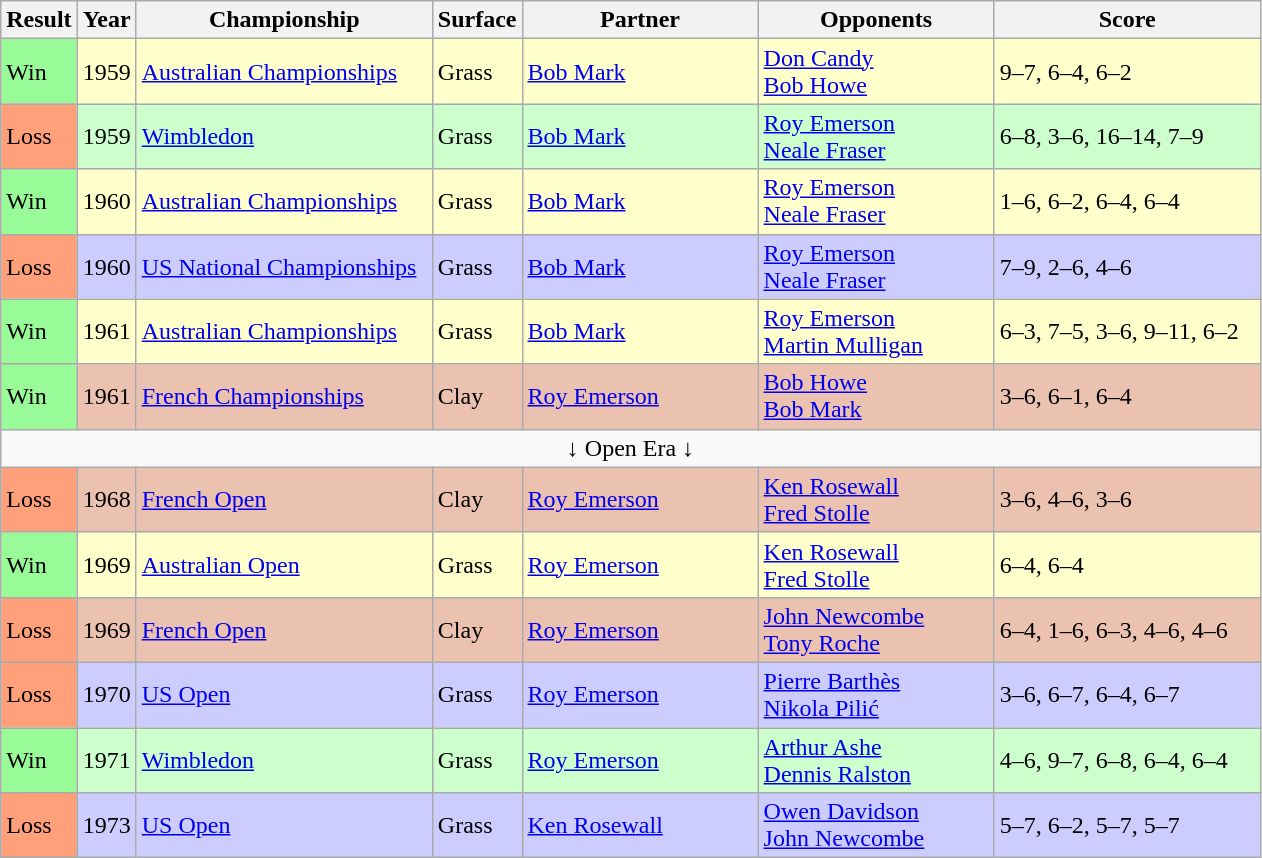<table class="sortable wikitable">
<tr>
<th>Result</th>
<th>Year</th>
<th style="width:190px">Championship</th>
<th style="width:50px">Surface</th>
<th style="width:150px">Partner</th>
<th style="width:150px">Opponents</th>
<th style="width:170px" class="unsortable">Score</th>
</tr>
<tr style="background:#ffc;">
<td style="background:#98fb98;">Win</td>
<td>1959</td>
<td><a href='#'>Australian Championships</a></td>
<td>Grass</td>
<td> <a href='#'>Bob Mark</a></td>
<td> <a href='#'>Don Candy</a><br> <a href='#'>Bob Howe</a></td>
<td>9–7, 6–4, 6–2</td>
</tr>
<tr style="background:#cfc;">
<td style="background:#ffa07a;">Loss</td>
<td>1959</td>
<td><a href='#'>Wimbledon</a></td>
<td>Grass</td>
<td> <a href='#'>Bob Mark</a></td>
<td> <a href='#'>Roy Emerson</a><br> <a href='#'>Neale Fraser</a></td>
<td>6–8, 3–6, 16–14, 7–9</td>
</tr>
<tr style="background:#ffc;">
<td style="background:#98fb98;">Win</td>
<td>1960</td>
<td><a href='#'>Australian Championships</a></td>
<td>Grass</td>
<td> <a href='#'>Bob Mark</a></td>
<td> <a href='#'>Roy Emerson</a><br> <a href='#'>Neale Fraser</a></td>
<td>1–6, 6–2, 6–4, 6–4</td>
</tr>
<tr style="background:#ccf;">
<td style="background:#ffa07a;">Loss</td>
<td>1960</td>
<td><a href='#'>US National Championships</a></td>
<td>Grass</td>
<td> <a href='#'>Bob Mark</a></td>
<td> <a href='#'>Roy Emerson</a><br> <a href='#'>Neale Fraser</a></td>
<td>7–9, 2–6, 4–6</td>
</tr>
<tr style="background:#ffc;">
<td style="background:#98fb98;">Win</td>
<td>1961</td>
<td><a href='#'>Australian Championships</a></td>
<td>Grass</td>
<td> <a href='#'>Bob Mark</a></td>
<td> <a href='#'>Roy Emerson</a><br> <a href='#'>Martin Mulligan</a></td>
<td>6–3, 7–5, 3–6, 9–11, 6–2</td>
</tr>
<tr style="background:#ebc2af;">
<td style="background:#98fb98;">Win</td>
<td>1961</td>
<td><a href='#'>French Championships</a></td>
<td>Clay</td>
<td> <a href='#'>Roy Emerson</a></td>
<td> <a href='#'>Bob Howe</a><br> <a href='#'>Bob Mark</a></td>
<td>3–6, 6–1, 6–4</td>
</tr>
<tr>
<td colspan="7" align="center">↓ Open Era ↓</td>
</tr>
<tr style="background:#ebc2af;">
<td style="background:#ffa07a;">Loss</td>
<td>1968</td>
<td><a href='#'>French Open</a></td>
<td>Clay</td>
<td> <a href='#'>Roy Emerson</a></td>
<td> <a href='#'>Ken Rosewall</a><br> <a href='#'>Fred Stolle</a></td>
<td>3–6, 4–6, 3–6</td>
</tr>
<tr style="background:#ffc;">
<td style="background:#98fb98;">Win</td>
<td>1969</td>
<td><a href='#'>Australian Open</a></td>
<td>Grass</td>
<td> <a href='#'>Roy Emerson</a></td>
<td> <a href='#'>Ken Rosewall</a><br> <a href='#'>Fred Stolle</a></td>
<td>6–4, 6–4</td>
</tr>
<tr style="background:#ebc2af;">
<td style="background:#ffa07a;">Loss</td>
<td>1969</td>
<td><a href='#'>French Open</a></td>
<td>Clay</td>
<td> <a href='#'>Roy Emerson</a></td>
<td> <a href='#'>John Newcombe</a><br> <a href='#'>Tony Roche</a></td>
<td>6–4, 1–6, 6–3, 4–6, 4–6</td>
</tr>
<tr style="background:#ccf;">
<td style="background:#ffa07a;">Loss</td>
<td>1970</td>
<td><a href='#'>US Open</a></td>
<td>Grass</td>
<td> <a href='#'>Roy Emerson</a></td>
<td> <a href='#'>Pierre Barthès</a><br> <a href='#'>Nikola Pilić</a></td>
<td>3–6, 6–7, 6–4, 6–7</td>
</tr>
<tr style="background:#cfc;">
<td style="background:#98fb98;">Win</td>
<td>1971</td>
<td><a href='#'>Wimbledon</a></td>
<td>Grass</td>
<td> <a href='#'>Roy Emerson</a></td>
<td> <a href='#'>Arthur Ashe</a><br> <a href='#'>Dennis Ralston</a></td>
<td>4–6, 9–7, 6–8, 6–4, 6–4</td>
</tr>
<tr style="background:#ccf;">
<td style="background:#ffa07a;">Loss</td>
<td>1973</td>
<td><a href='#'>US Open</a></td>
<td>Grass</td>
<td> <a href='#'>Ken Rosewall</a></td>
<td> <a href='#'>Owen Davidson</a><br> <a href='#'>John Newcombe</a></td>
<td>5–7, 6–2, 5–7, 5–7</td>
</tr>
</table>
